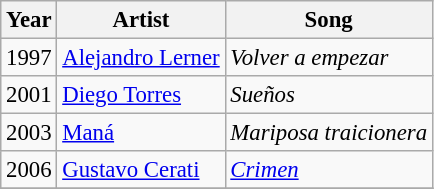<table class="wikitable" style="font-size: 95%;">
<tr>
<th>Year</th>
<th>Artist</th>
<th>Song</th>
</tr>
<tr>
<td>1997</td>
<td><a href='#'>Alejandro Lerner</a></td>
<td><em>Volver a empezar</em></td>
</tr>
<tr>
<td>2001</td>
<td><a href='#'>Diego Torres</a></td>
<td><em>Sueños</em></td>
</tr>
<tr>
<td>2003</td>
<td><a href='#'>Maná</a></td>
<td><em>Mariposa traicionera</em></td>
</tr>
<tr>
<td>2006</td>
<td><a href='#'>Gustavo Cerati</a></td>
<td><em><a href='#'>Crimen</a></em></td>
</tr>
<tr>
</tr>
</table>
